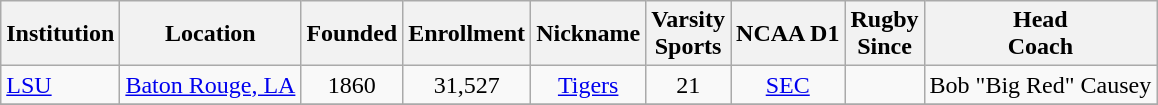<table class="wikitable sortable" style="text-align: center;">
<tr>
<th>Institution</th>
<th>Location</th>
<th>Founded</th>
<th>Enrollment</th>
<th>Nickname</th>
<th>Varsity<br>Sports</th>
<th>NCAA D1 <br> </th>
<th>Rugby <br> Since</th>
<th>Head <br> Coach</th>
</tr>
<tr>
<td style="text-align:left;"><a href='#'>LSU</a></td>
<td style="text-align:center;"><a href='#'>Baton Rouge, LA</a></td>
<td style="text-align:center;">1860</td>
<td style="text-align:center;">31,527</td>
<td style="text-align:center;"><a href='#'>Tigers</a></td>
<td style="text-align:center;">21</td>
<td style="text-align:center;"><a href='#'>SEC</a></td>
<td style="text-align:center;"></td>
<td style="text-align:center;">Bob "Big Red" Causey</td>
</tr>
<tr>
</tr>
</table>
